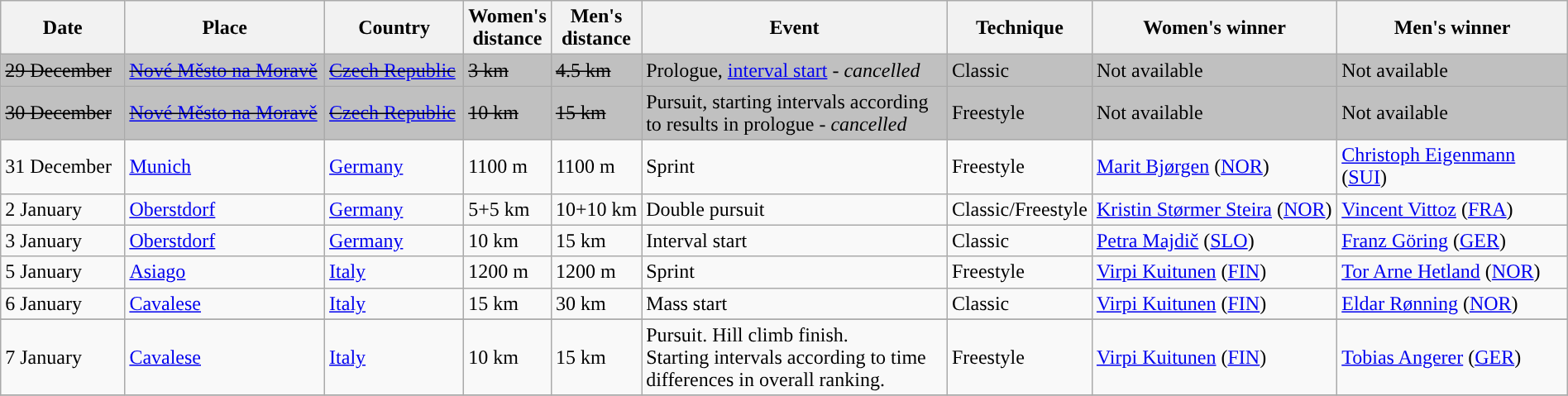<table class="wikitable" style=" width:100%">
<tr>
<th style="width:8%;">Date</th>
<th style="width:13%;">Place</th>
<th style="width:9%;">Country</th>
<th style="width:5%;">Women's distance</th>
<th style="width:5%;">Men's distance</th>
<th style="width:20%;">Event</th>
<th style="width:9%;">Technique</th>
<th style="width:16%;">Women's winner</th>
<th style="width:15%;">Men's winner</th>
</tr>
<tr bgcolor="#C0C0C0">
<td><s>29 December</s></td>
<td><s><a href='#'>Nové Město na Moravě</a></s></td>
<td><s><a href='#'>Czech Republic</a></s></td>
<td><s>3 km</s></td>
<td><s>4.5 km</s></td>
<td>Prologue, <a href='#'>interval start</a> - <em>cancelled</em></td>
<td>Classic</td>
<td>Not available</td>
<td>Not available</td>
</tr>
<tr bgcolor="#C0C0C0">
<td><s>30 December</s></td>
<td><s><a href='#'>Nové Město na Moravě</a></s></td>
<td><s><a href='#'>Czech Republic</a></s></td>
<td><s>10 km</s></td>
<td><s>15 km</s></td>
<td>Pursuit, starting intervals according to results in prologue - <em>cancelled</em></td>
<td>Freestyle</td>
<td>Not available</td>
<td>Not available</td>
</tr>
<tr>
<td>31 December</td>
<td><a href='#'>Munich</a></td>
<td><a href='#'>Germany</a></td>
<td>1100 m</td>
<td>1100 m</td>
<td>Sprint</td>
<td>Freestyle</td>
<td><a href='#'>Marit Bjørgen</a> (<a href='#'>NOR</a>)</td>
<td><a href='#'>Christoph Eigenmann</a> (<a href='#'>SUI</a>)</td>
</tr>
<tr>
<td>2 January</td>
<td><a href='#'>Oberstdorf</a></td>
<td><a href='#'>Germany</a></td>
<td>5+5 km</td>
<td>10+10 km</td>
<td>Double pursuit</td>
<td>Classic/Freestyle</td>
<td><a href='#'>Kristin Størmer Steira</a> (<a href='#'>NOR</a>)</td>
<td><a href='#'>Vincent Vittoz</a> (<a href='#'>FRA</a>)</td>
</tr>
<tr>
<td>3 January</td>
<td><a href='#'>Oberstdorf</a></td>
<td><a href='#'>Germany</a></td>
<td>10 km</td>
<td>15 km</td>
<td>Interval start</td>
<td>Classic</td>
<td><a href='#'>Petra Majdič</a> (<a href='#'>SLO</a>)</td>
<td><a href='#'>Franz Göring</a> (<a href='#'>GER</a>)</td>
</tr>
<tr>
<td>5 January</td>
<td><a href='#'>Asiago</a></td>
<td><a href='#'>Italy</a></td>
<td>1200 m</td>
<td>1200 m</td>
<td>Sprint</td>
<td>Freestyle</td>
<td><a href='#'>Virpi Kuitunen</a> (<a href='#'>FIN</a>)</td>
<td><a href='#'>Tor Arne Hetland</a> (<a href='#'>NOR</a>)</td>
</tr>
<tr>
<td>6 January</td>
<td><a href='#'>Cavalese</a></td>
<td><a href='#'>Italy</a></td>
<td>15 km</td>
<td>30 km</td>
<td>Mass start</td>
<td>Classic</td>
<td><a href='#'>Virpi Kuitunen</a> (<a href='#'>FIN</a>)</td>
<td><a href='#'>Eldar Rønning</a> (<a href='#'>NOR</a>)</td>
</tr>
<tr>
</tr>
<tr>
<td>7 January</td>
<td><a href='#'>Cavalese</a></td>
<td><a href='#'>Italy</a></td>
<td>10 km</td>
<td>15 km</td>
<td>Pursuit. Hill climb finish.<br>Starting intervals according to time differences in overall ranking.</td>
<td>Freestyle</td>
<td><a href='#'>Virpi Kuitunen</a> (<a href='#'>FIN</a>)</td>
<td><a href='#'>Tobias Angerer</a> (<a href='#'>GER</a>)</td>
</tr>
<tr>
</tr>
</table>
